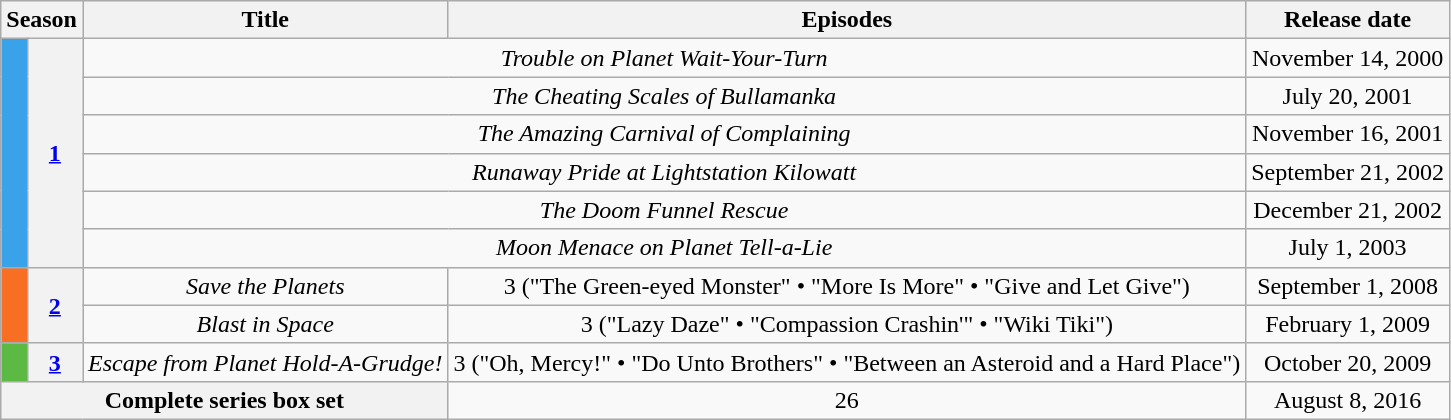<table class="wikitable" style="text-align: center">
<tr>
<th colspan="2">Season</th>
<th>Title</th>
<th>Episodes</th>
<th>Release date</th>
</tr>
<tr>
<th rowspan="6" style="background:#3AA2E8"></th>
<th rowspan="6"><a href='#'>1</a></th>
<td colspan="2"><em>Trouble on Planet Wait-Your-Turn</em></td>
<td>November 14, 2000</td>
</tr>
<tr>
<td colspan="2"><em>The Cheating Scales of Bullamanka</em></td>
<td>July 20, 2001</td>
</tr>
<tr>
<td colspan="2"><em>The Amazing Carnival of Complaining</em></td>
<td>November 16, 2001</td>
</tr>
<tr>
<td colspan="2"><em>Runaway Pride at Lightstation Kilowatt</em></td>
<td>September 21, 2002</td>
</tr>
<tr>
<td colspan="2"><em>The Doom Funnel Rescue</em></td>
<td>December 21, 2002</td>
</tr>
<tr>
<td colspan="2"><em>Moon Menace on Planet Tell-a-Lie</em></td>
<td>July 1, 2003</td>
</tr>
<tr>
<th rowspan="2" style="background:#F86E23"></th>
<th rowspan="2"><a href='#'>2</a></th>
<td><em>Save the Planets</em></td>
<td>3 ("The Green-eyed Monster" • "More Is More" • "Give and Let Give")</td>
<td>September 1, 2008</td>
</tr>
<tr>
<td><em>Blast in Space</em></td>
<td>3 ("Lazy Daze" • "Compassion Crashin'" • "Wiki Tiki")</td>
<td>February 1, 2009</td>
</tr>
<tr>
<th style="background:#5CB944"></th>
<th><a href='#'>3</a></th>
<td><em>Escape from Planet Hold-A-Grudge!</em></td>
<td>3 ("Oh, Mercy!" • "Do Unto Brothers" • "Between an Asteroid and a Hard Place")</td>
<td>October 20, 2009</td>
</tr>
<tr>
<th colspan="3">Complete series box set</th>
<td>26</td>
<td>August 8, 2016</td>
</tr>
</table>
